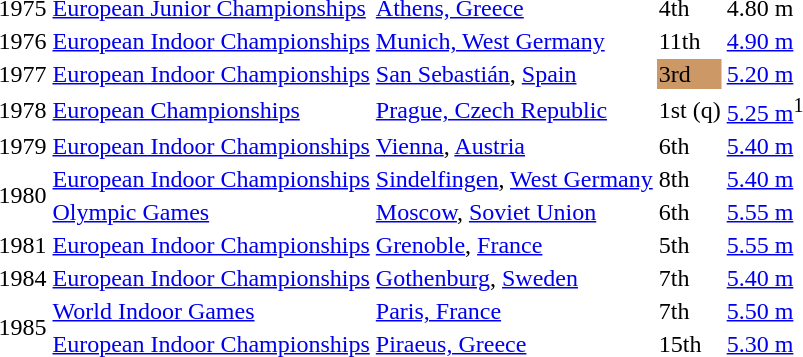<table>
<tr>
<td>1975</td>
<td><a href='#'>European Junior Championships</a></td>
<td><a href='#'>Athens, Greece</a></td>
<td>4th</td>
<td>4.80 m</td>
</tr>
<tr>
<td>1976</td>
<td><a href='#'>European Indoor Championships</a></td>
<td><a href='#'>Munich, West Germany</a></td>
<td>11th</td>
<td><a href='#'>4.90 m</a></td>
</tr>
<tr>
<td>1977</td>
<td><a href='#'>European Indoor Championships</a></td>
<td><a href='#'>San Sebastián</a>, <a href='#'>Spain</a></td>
<td bgcolor="cc9966">3rd</td>
<td><a href='#'>5.20 m</a></td>
</tr>
<tr>
<td>1978</td>
<td><a href='#'>European Championships</a></td>
<td><a href='#'>Prague, Czech Republic</a></td>
<td>1st (q)</td>
<td><a href='#'>5.25 m</a><sup>1</sup></td>
</tr>
<tr>
<td>1979</td>
<td><a href='#'>European Indoor Championships</a></td>
<td><a href='#'>Vienna</a>, <a href='#'>Austria</a></td>
<td>6th</td>
<td><a href='#'>5.40 m</a></td>
</tr>
<tr>
<td rowspan=2>1980</td>
<td><a href='#'>European Indoor Championships</a></td>
<td><a href='#'>Sindelfingen</a>, <a href='#'>West Germany</a></td>
<td>8th</td>
<td><a href='#'>5.40 m</a></td>
</tr>
<tr>
<td><a href='#'>Olympic Games</a></td>
<td><a href='#'>Moscow</a>, <a href='#'>Soviet Union</a></td>
<td>6th</td>
<td><a href='#'>5.55 m</a></td>
</tr>
<tr>
<td>1981</td>
<td><a href='#'>European Indoor Championships</a></td>
<td><a href='#'>Grenoble</a>, <a href='#'>France</a></td>
<td>5th</td>
<td><a href='#'>5.55 m</a></td>
</tr>
<tr>
<td>1984</td>
<td><a href='#'>European Indoor Championships</a></td>
<td><a href='#'>Gothenburg</a>, <a href='#'>Sweden</a></td>
<td>7th</td>
<td><a href='#'>5.40 m</a></td>
</tr>
<tr>
<td rowspan=2>1985</td>
<td><a href='#'>World Indoor Games</a></td>
<td><a href='#'>Paris, France</a></td>
<td>7th</td>
<td><a href='#'>5.50 m</a></td>
</tr>
<tr>
<td><a href='#'>European Indoor Championships</a></td>
<td><a href='#'>Piraeus, Greece</a></td>
<td>15th</td>
<td><a href='#'>5.30 m</a></td>
</tr>
</table>
